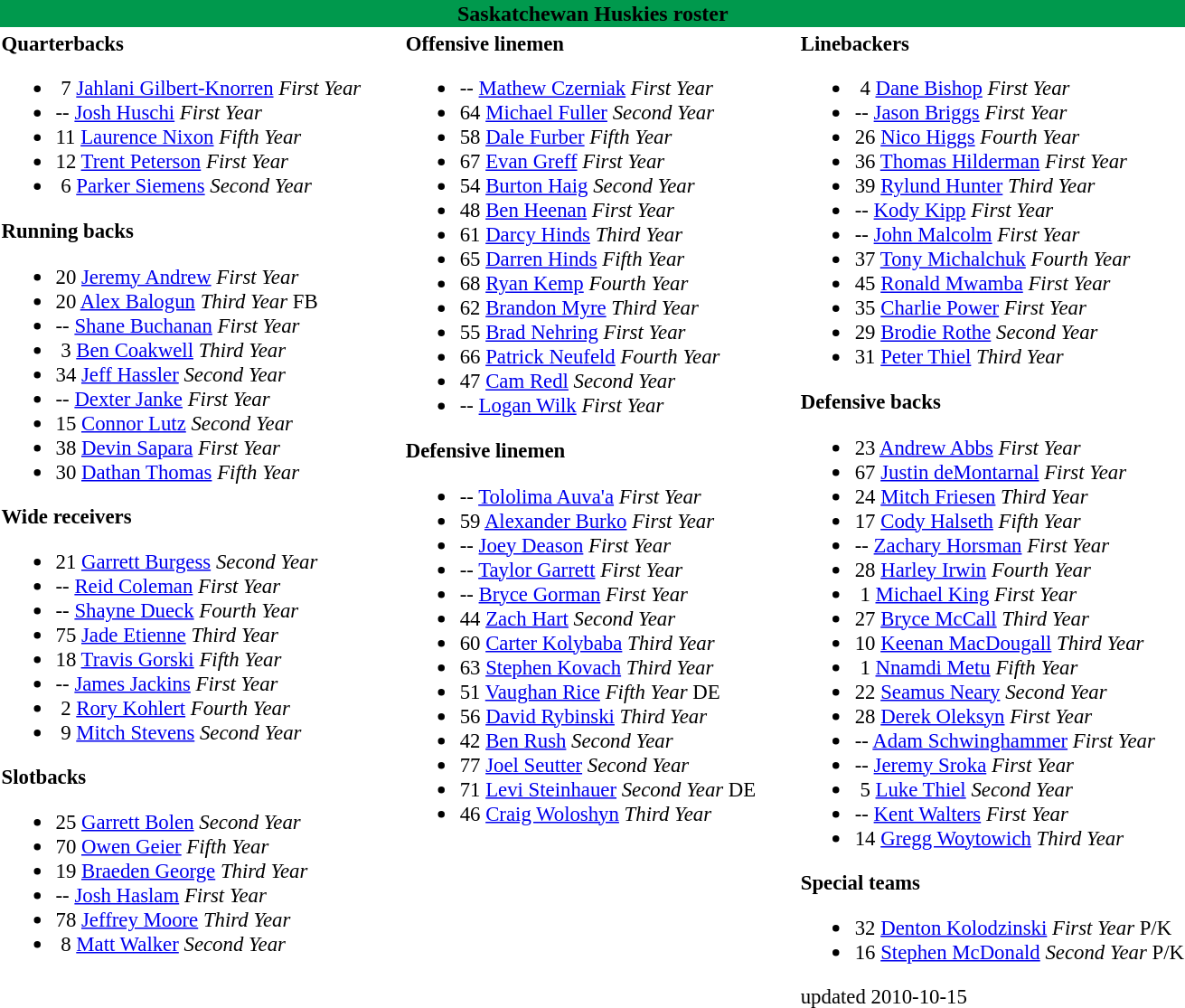<table class="toccolours" style="text-align: left;">
<tr>
<th colspan="7" style="background-color: #00994D;color:black;text-align:center;">Saskatchewan Huskies roster</th>
</tr>
<tr>
<td style="font-size: 95%;" valign="top"><strong>Quarterbacks</strong><br><ul><li> 7 <a href='#'>Jahlani Gilbert-Knorren</a> <em>First Year</em></li><li>-- <a href='#'>Josh Huschi</a> <em>First Year</em></li><li>11 <a href='#'>Laurence Nixon</a> <em>Fifth Year</em></li><li>12 <a href='#'>Trent Peterson</a> <em>First Year</em></li><li> 6 <a href='#'>Parker Siemens</a> <em>Second Year</em></li></ul><strong>Running backs</strong><ul><li>20 <a href='#'>Jeremy Andrew</a> <em>First Year</em></li><li>20 <a href='#'>Alex Balogun</a> <em>Third Year</em> FB</li><li>-- <a href='#'>Shane Buchanan</a> <em>First Year</em></li><li> 3 <a href='#'>Ben Coakwell</a> <em>Third Year</em></li><li>34 <a href='#'>Jeff Hassler</a> <em>Second Year</em></li><li>-- <a href='#'>Dexter Janke</a> <em>First Year</em></li><li>15 <a href='#'>Connor Lutz</a> <em>Second Year</em></li><li>38 <a href='#'>Devin Sapara</a> <em>First Year</em></li><li>30 <a href='#'>Dathan Thomas</a> <em>Fifth Year</em></li></ul><strong>Wide receivers</strong><ul><li>21 <a href='#'>Garrett Burgess</a> <em>Second Year</em></li><li>-- <a href='#'>Reid Coleman</a> <em>First Year</em></li><li>-- <a href='#'>Shayne Dueck</a> <em>Fourth Year</em></li><li>75 <a href='#'>Jade Etienne</a> <em>Third Year</em></li><li>18 <a href='#'>Travis Gorski</a> <em>Fifth Year</em></li><li>-- <a href='#'>James Jackins</a> <em>First Year</em></li><li> 2 <a href='#'>Rory Kohlert</a> <em>Fourth Year</em></li><li> 9 <a href='#'>Mitch Stevens</a> <em>Second Year</em></li></ul><strong>Slotbacks</strong><ul><li>25 <a href='#'>Garrett Bolen</a> <em>Second Year</em></li><li>70 <a href='#'>Owen Geier</a> <em>Fifth Year</em></li><li>19 <a href='#'>Braeden George</a> <em>Third Year</em></li><li>-- <a href='#'>Josh Haslam</a> <em>First Year</em></li><li>78 <a href='#'>Jeffrey Moore</a> <em>Third Year</em></li><li> 8 <a href='#'>Matt Walker</a> <em>Second Year</em></li></ul></td>
<td style="width: 25px;"></td>
<td style="font-size: 95%;" valign="top"><strong>Offensive linemen</strong><br><ul><li>-- <a href='#'>Mathew Czerniak</a> <em>First Year</em></li><li>64 <a href='#'>Michael Fuller</a> <em>Second Year</em></li><li>58 <a href='#'>Dale Furber</a> <em>Fifth Year</em></li><li>67 <a href='#'>Evan Greff</a> <em>First Year</em></li><li>54 <a href='#'>Burton Haig</a> <em>Second Year</em></li><li>48 <a href='#'>Ben Heenan</a> <em>First Year</em></li><li>61 <a href='#'>Darcy Hinds</a> <em>Third Year</em></li><li>65 <a href='#'>Darren Hinds</a> <em>Fifth Year</em></li><li>68 <a href='#'>Ryan Kemp</a> <em>Fourth Year</em></li><li>62 <a href='#'>Brandon Myre</a> <em>Third Year</em></li><li>55 <a href='#'>Brad Nehring</a> <em>First Year</em></li><li>66 <a href='#'>Patrick Neufeld</a> <em>Fourth Year</em></li><li>47 <a href='#'>Cam Redl</a> <em>Second Year</em></li><li>-- <a href='#'>Logan Wilk</a> <em>First Year</em></li></ul><strong>Defensive linemen</strong><ul><li>-- <a href='#'>Tololima Auva'a</a> <em>First Year</em></li><li>59 <a href='#'>Alexander Burko</a> <em>First Year</em></li><li>-- <a href='#'>Joey Deason</a> <em>First Year</em></li><li>-- <a href='#'>Taylor Garrett</a> <em>First Year</em></li><li>-- <a href='#'>Bryce Gorman</a> <em>First Year</em></li><li>44 <a href='#'>Zach Hart</a> <em>Second Year</em></li><li>60 <a href='#'>Carter Kolybaba</a> <em>Third Year</em></li><li>63 <a href='#'>Stephen Kovach</a> <em>Third Year</em></li><li>51 <a href='#'>Vaughan Rice</a> <em>Fifth Year</em> DE</li><li>56 <a href='#'>David Rybinski</a> <em>Third Year</em></li><li>42 <a href='#'>Ben Rush</a> <em>Second Year</em></li><li>77 <a href='#'>Joel Seutter</a> <em>Second Year</em></li><li>71 <a href='#'>Levi Steinhauer</a> <em>Second Year</em> DE</li><li>46 <a href='#'>Craig Woloshyn</a> <em>Third Year</em></li></ul></td>
<td style="width: 25px;"></td>
<td style="font-size: 95%;" valign="top"><strong>Linebackers</strong><br><ul><li> 4 <a href='#'>Dane Bishop</a> <em>First Year</em></li><li>-- <a href='#'>Jason Briggs</a> <em>First Year</em></li><li>26 <a href='#'>Nico Higgs</a> <em>Fourth Year</em></li><li>36 <a href='#'>Thomas Hilderman</a> <em>First Year</em></li><li>39 <a href='#'>Rylund Hunter</a> <em>Third Year</em></li><li>-- <a href='#'>Kody Kipp</a> <em>First Year</em></li><li>-- <a href='#'>John Malcolm</a> <em>First Year</em></li><li>37 <a href='#'>Tony Michalchuk</a> <em>Fourth Year</em></li><li>45 <a href='#'>Ronald Mwamba</a> <em>First Year</em></li><li>35 <a href='#'>Charlie Power</a> <em>First Year</em></li><li>29 <a href='#'>Brodie Rothe</a> <em>Second Year</em></li><li>31 <a href='#'>Peter Thiel</a> <em>Third Year</em></li></ul><strong>Defensive backs</strong><ul><li>23 <a href='#'>Andrew Abbs</a> <em>First Year</em></li><li>67 <a href='#'>Justin deMontarnal</a> <em>First Year</em></li><li>24 <a href='#'>Mitch Friesen</a> <em>Third Year</em></li><li>17 <a href='#'>Cody Halseth</a> <em>Fifth Year</em></li><li>-- <a href='#'>Zachary Horsman</a> <em>First Year</em></li><li>28 <a href='#'>Harley Irwin</a> <em>Fourth Year</em></li><li> 1 <a href='#'>Michael King</a> <em>First Year</em></li><li>27 <a href='#'>Bryce McCall</a> <em>Third Year</em></li><li>10 <a href='#'>Keenan MacDougall</a> <em>Third Year</em></li><li> 1 <a href='#'>Nnamdi Metu</a> <em>Fifth Year</em></li><li>22 <a href='#'>Seamus Neary</a> <em>Second Year</em></li><li>28 <a href='#'>Derek Oleksyn</a> <em>First Year</em></li><li>-- <a href='#'>Adam Schwinghammer</a> <em>First Year</em></li><li>-- <a href='#'>Jeremy Sroka</a> <em>First Year</em></li><li> 5 <a href='#'>Luke Thiel</a> <em>Second Year</em></li><li>-- <a href='#'>Kent Walters</a> <em>First Year</em></li><li>14 <a href='#'>Gregg Woytowich</a> <em>Third Year</em></li></ul><strong>Special teams</strong><ul><li>32 <a href='#'>Denton Kolodzinski</a> <em>First Year</em> P/K</li><li>16 <a href='#'>Stephen McDonald</a> <em>Second Year</em> P/K</li></ul><span></span> updated 2010-10-15<br></td>
</tr>
<tr>
</tr>
</table>
